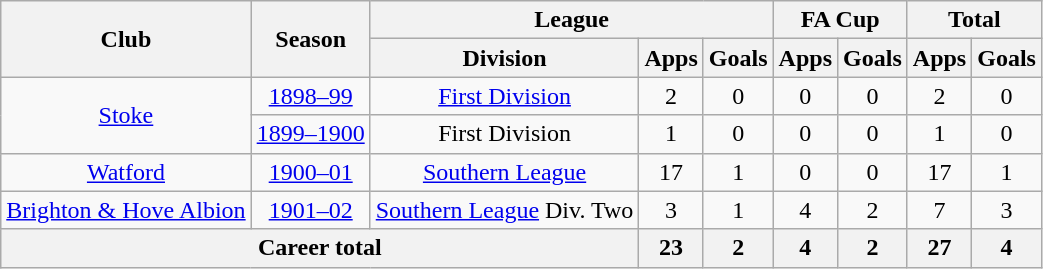<table class="wikitable" style="text-align: center;">
<tr>
<th rowspan="2">Club</th>
<th rowspan="2">Season</th>
<th colspan="3">League</th>
<th colspan="2">FA Cup</th>
<th colspan="2">Total</th>
</tr>
<tr>
<th>Division</th>
<th>Apps</th>
<th>Goals</th>
<th>Apps</th>
<th>Goals</th>
<th>Apps</th>
<th>Goals</th>
</tr>
<tr>
<td rowspan="2"><a href='#'>Stoke</a></td>
<td><a href='#'>1898–99</a></td>
<td><a href='#'>First Division</a></td>
<td>2</td>
<td>0</td>
<td>0</td>
<td>0</td>
<td>2</td>
<td>0</td>
</tr>
<tr>
<td><a href='#'>1899–1900</a></td>
<td>First Division</td>
<td>1</td>
<td>0</td>
<td>0</td>
<td>0</td>
<td>1</td>
<td>0</td>
</tr>
<tr>
<td><a href='#'>Watford</a></td>
<td><a href='#'>1900–01</a></td>
<td><a href='#'>Southern League</a></td>
<td>17</td>
<td>1</td>
<td>0</td>
<td>0</td>
<td>17</td>
<td>1</td>
</tr>
<tr>
<td><a href='#'>Brighton & Hove Albion</a></td>
<td><a href='#'>1901–02</a></td>
<td><a href='#'>Southern League</a> Div. Two</td>
<td>3</td>
<td>1</td>
<td>4</td>
<td>2</td>
<td>7</td>
<td>3</td>
</tr>
<tr>
<th colspan="3">Career total</th>
<th>23</th>
<th>2</th>
<th>4</th>
<th>2</th>
<th>27</th>
<th>4</th>
</tr>
</table>
